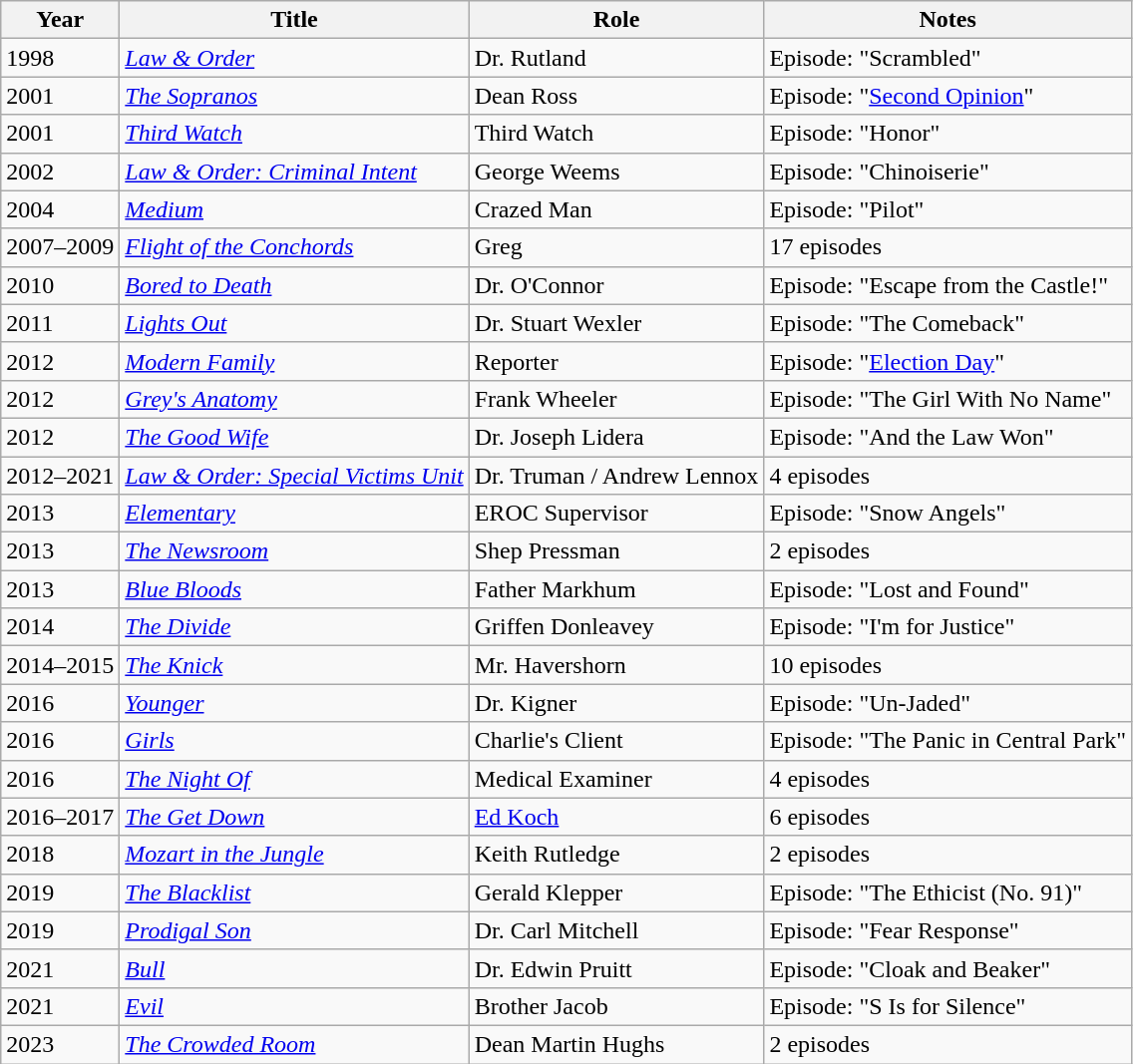<table class="wikitable sortable">
<tr>
<th>Year</th>
<th>Title</th>
<th>Role</th>
<th>Notes</th>
</tr>
<tr>
<td>1998</td>
<td><em><a href='#'>Law & Order</a></em></td>
<td>Dr. Rutland</td>
<td>Episode: "Scrambled"</td>
</tr>
<tr>
<td>2001</td>
<td><em><a href='#'>The Sopranos</a></em></td>
<td>Dean Ross</td>
<td>Episode: "<a href='#'>Second Opinion</a>"</td>
</tr>
<tr>
<td>2001</td>
<td><em><a href='#'>Third Watch</a></em></td>
<td>Third Watch</td>
<td>Episode: "Honor"</td>
</tr>
<tr>
<td>2002</td>
<td><em><a href='#'>Law & Order: Criminal Intent</a></em></td>
<td>George Weems</td>
<td>Episode: "Chinoiserie"</td>
</tr>
<tr>
<td>2004</td>
<td><a href='#'><em>Medium</em></a></td>
<td>Crazed Man</td>
<td>Episode: "Pilot"</td>
</tr>
<tr>
<td>2007–2009</td>
<td><a href='#'><em>Flight of the Conchords</em></a></td>
<td>Greg</td>
<td>17 episodes</td>
</tr>
<tr>
<td>2010</td>
<td><em><a href='#'>Bored to Death</a></em></td>
<td>Dr. O'Connor</td>
<td>Episode: "Escape from the Castle!"</td>
</tr>
<tr>
<td>2011</td>
<td><a href='#'><em>Lights Out</em></a></td>
<td>Dr. Stuart Wexler</td>
<td>Episode: "The Comeback"</td>
</tr>
<tr>
<td>2012</td>
<td><em><a href='#'>Modern Family</a></em></td>
<td>Reporter</td>
<td>Episode: "<a href='#'>Election Day</a>"</td>
</tr>
<tr>
<td>2012</td>
<td><em><a href='#'>Grey's Anatomy</a></em></td>
<td>Frank Wheeler</td>
<td>Episode: "The Girl With No Name"</td>
</tr>
<tr>
<td>2012</td>
<td><em><a href='#'>The Good Wife</a></em></td>
<td>Dr. Joseph Lidera</td>
<td>Episode: "And the Law Won"</td>
</tr>
<tr>
<td>2012–2021</td>
<td><em><a href='#'>Law & Order: Special Victims Unit</a></em></td>
<td>Dr. Truman / Andrew Lennox</td>
<td>4 episodes</td>
</tr>
<tr>
<td>2013</td>
<td><a href='#'><em>Elementary</em></a></td>
<td>EROC Supervisor</td>
<td>Episode: "Snow Angels"</td>
</tr>
<tr>
<td>2013</td>
<td><a href='#'><em>The Newsroom</em></a></td>
<td>Shep Pressman</td>
<td>2 episodes</td>
</tr>
<tr>
<td>2013</td>
<td><a href='#'><em>Blue Bloods</em></a></td>
<td>Father Markhum</td>
<td>Episode: "Lost and Found"</td>
</tr>
<tr>
<td>2014</td>
<td><a href='#'><em>The Divide</em></a></td>
<td>Griffen Donleavey</td>
<td>Episode: "I'm for Justice"</td>
</tr>
<tr>
<td>2014–2015</td>
<td><em><a href='#'>The Knick</a></em></td>
<td>Mr. Havershorn</td>
<td>10 episodes</td>
</tr>
<tr>
<td>2016</td>
<td><a href='#'><em>Younger</em></a></td>
<td>Dr. Kigner</td>
<td>Episode: "Un-Jaded"</td>
</tr>
<tr>
<td>2016</td>
<td><a href='#'><em>Girls</em></a></td>
<td>Charlie's Client</td>
<td>Episode: "The Panic in Central Park"</td>
</tr>
<tr>
<td>2016</td>
<td><em><a href='#'>The Night Of</a></em></td>
<td>Medical Examiner</td>
<td>4 episodes</td>
</tr>
<tr>
<td>2016–2017</td>
<td><em><a href='#'>The Get Down</a></em></td>
<td><a href='#'>Ed Koch</a></td>
<td>6 episodes</td>
</tr>
<tr>
<td>2018</td>
<td><em><a href='#'>Mozart in the Jungle</a></em></td>
<td>Keith Rutledge</td>
<td>2 episodes</td>
</tr>
<tr>
<td>2019</td>
<td><em><a href='#'>The Blacklist</a></em></td>
<td>Gerald Klepper</td>
<td>Episode: "The Ethicist (No. 91)"</td>
</tr>
<tr>
<td>2019</td>
<td><a href='#'><em>Prodigal Son</em></a></td>
<td>Dr. Carl Mitchell</td>
<td>Episode: "Fear Response"</td>
</tr>
<tr>
<td>2021</td>
<td><a href='#'><em>Bull</em></a></td>
<td>Dr. Edwin Pruitt</td>
<td>Episode: "Cloak and Beaker"</td>
</tr>
<tr>
<td>2021</td>
<td><a href='#'><em>Evil</em></a></td>
<td>Brother Jacob</td>
<td>Episode: "S Is for Silence"</td>
</tr>
<tr>
<td>2023</td>
<td><em><a href='#'>The Crowded Room</a></em></td>
<td>Dean Martin Hughs</td>
<td>2 episodes</td>
</tr>
</table>
